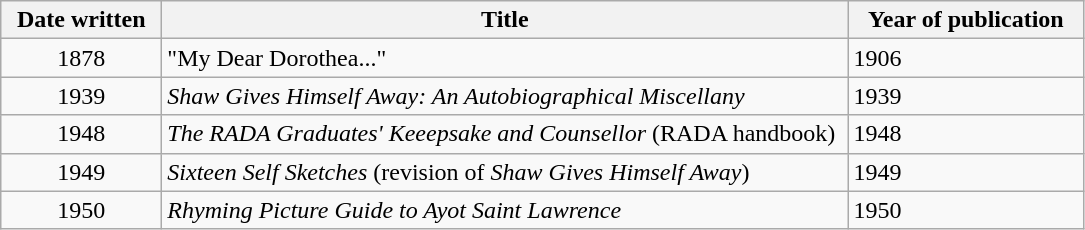<table class="sortable wikitable">
<tr>
<th width="100">Date written</th>
<th width="450">Title</th>
<th width="150">Year of publication</th>
</tr>
<tr valign="top">
<td align= "center">1878</td>
<td>"My Dear Dorothea..."</td>
<td>1906</td>
</tr>
<tr valign="top">
<td align= "center">1939</td>
<td><em>Shaw Gives Himself Away: An Autobiographical Miscellany</em></td>
<td>1939</td>
</tr>
<tr valign="top">
<td align= "center">1948</td>
<td><em>The RADA Graduates' Keeepsake and Counsellor</em> (RADA handbook)</td>
<td>1948 </td>
</tr>
<tr valign="top">
<td align= "center">1949</td>
<td><em>Sixteen Self Sketches</em> (revision of <em>Shaw Gives Himself Away</em>)</td>
<td>1949</td>
</tr>
<tr valign="top">
<td align= "center">1950</td>
<td><em>Rhyming Picture Guide to Ayot Saint Lawrence</em></td>
<td>1950</td>
</tr>
</table>
